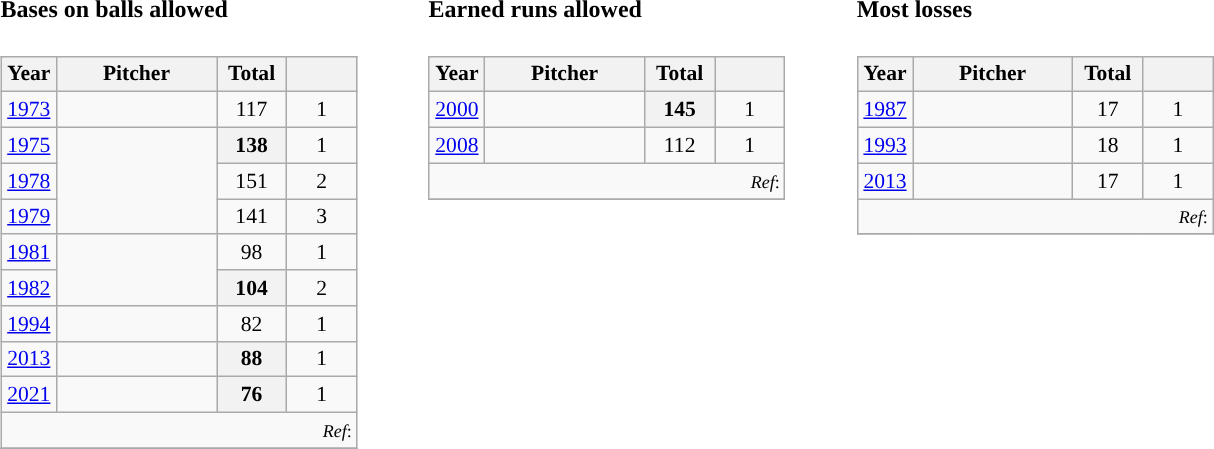<table>
<tr>
<td valign="top"><br><h4>Bases on balls allowed</h4><table class="wikitable sortable"" style="font-size: 90%; text-align:left;">
<tr>
<th width="30">Year</th>
<th width="100">Pitcher</th>
<th width="40">Total</th>
<th width="40"></th>
</tr>
<tr>
<td style="text-align:center"><a href='#'>1973</a></td>
<td align=left></td>
<td style="text-align:center">117</td>
<td style="text-align:center">1</td>
</tr>
<tr>
<td style="text-align:center"><a href='#'>1975</a></td>
<td rowspan="3"; align=left></td>
<th>138</th>
<td style="text-align:center">1</td>
</tr>
<tr>
<td style="text-align:center"><a href='#'>1978</a></td>
<td style="text-align:center">151</td>
<td style="text-align:center">2</td>
</tr>
<tr>
<td style="text-align:center"><a href='#'>1979</a></td>
<td style="text-align:center">141</td>
<td style="text-align:center">3</td>
</tr>
<tr>
<td style="text-align:center"><a href='#'>1981</a></td>
<td rowspan="2"; align=left></td>
<td style="text-align:center">98</td>
<td style="text-align:center">1</td>
</tr>
<tr>
<td style="text-align:center"><a href='#'>1982</a></td>
<th>104</th>
<td style="text-align:center">2</td>
</tr>
<tr>
<td style="text-align:center"><a href='#'>1994</a></td>
<td align=left></td>
<td style="text-align:center">82</td>
<td style="text-align:center">1</td>
</tr>
<tr>
<td style="text-align:center"><a href='#'>2013</a></td>
<td align=left></td>
<th>88</th>
<td style="text-align:center">1</td>
</tr>
<tr>
<td style="text-align:center"><a href='#'>2021</a></td>
<td align=left></td>
<th>76</th>
<td style="text-align:center">1</td>
</tr>
<tr class="sortbottom">
<td style="text-align:right"; colspan="4"><small><em>Ref</em>:</small></td>
</tr>
<tr>
</tr>
</table>
</td>
<td width="25"> </td>
<td valign="top"><br><h4>Earned runs allowed</h4><table class="wikitable sortable"" style="font-size: 90%; text-align:left;">
<tr>
<th width="30">Year</th>
<th width="100">Pitcher</th>
<th width="40">Total</th>
<th width="40"></th>
</tr>
<tr>
<td style="text-align:center"><a href='#'>2000</a></td>
<td align=left></td>
<th>145</th>
<td style="text-align:center">1</td>
</tr>
<tr>
<td style="text-align:center"><a href='#'>2008</a></td>
<td align=left></td>
<td style="text-align:center">112</td>
<td style="text-align:center">1</td>
</tr>
<tr class="sortbottom">
<td style="text-align:right"; colspan="4"><small><em>Ref</em>:</small></td>
</tr>
<tr>
</tr>
</table>
</td>
<td width="25"> </td>
<td valign="top"><br><h4>Most losses</h4><table class="wikitable sortable"" style="font-size: 90%; text-align:left;">
<tr>
<th width="30">Year</th>
<th width="100">Pitcher</th>
<th width="40">Total</th>
<th width="40"></th>
</tr>
<tr>
<td style="text-align:center"><a href='#'>1987</a></td>
<td align=left></td>
<td style="text-align:center">17</td>
<td style="text-align:center">1</td>
</tr>
<tr>
<td style="text-align:center"><a href='#'>1993</a></td>
<td align=left></td>
<td style="text-align:center">18</td>
<td style="text-align:center">1</td>
</tr>
<tr>
<td style="text-align:center"><a href='#'>2013</a></td>
<td align=left></td>
<td style="text-align:center">17</td>
<td style="text-align:center">1</td>
</tr>
<tr class="sortbottom">
<td style="text-align:right"; colspan="4"><small><em>Ref</em>:</small></td>
</tr>
<tr>
</tr>
</table>
</td>
</tr>
</table>
